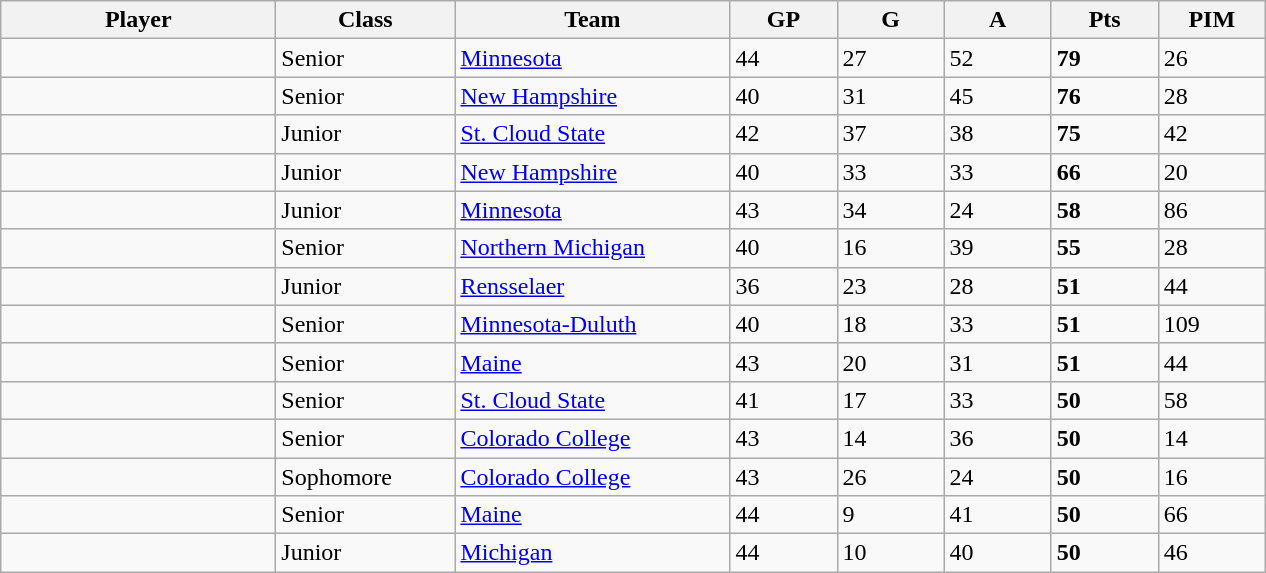<table class="wikitable sortable">
<tr>
<th style="width: 11em;">Player</th>
<th style="width: 7em;">Class</th>
<th style="width: 11em;">Team</th>
<th style="width: 4em;">GP</th>
<th style="width: 4em;">G</th>
<th style="width: 4em;">A</th>
<th style="width: 4em;">Pts</th>
<th style="width: 4em;">PIM</th>
</tr>
<tr>
<td></td>
<td>Senior</td>
<td><a href='#'>Minnesota</a></td>
<td>44</td>
<td>27</td>
<td>52</td>
<td><strong>79</strong></td>
<td>26</td>
</tr>
<tr>
<td></td>
<td>Senior</td>
<td><a href='#'>New Hampshire</a></td>
<td>40</td>
<td>31</td>
<td>45</td>
<td><strong>76</strong></td>
<td>28</td>
</tr>
<tr>
<td></td>
<td>Junior</td>
<td><a href='#'>St. Cloud State</a></td>
<td>42</td>
<td>37</td>
<td>38</td>
<td><strong>75</strong></td>
<td>42</td>
</tr>
<tr>
<td></td>
<td>Junior</td>
<td><a href='#'>New Hampshire</a></td>
<td>40</td>
<td>33</td>
<td>33</td>
<td><strong>66</strong></td>
<td>20</td>
</tr>
<tr>
<td></td>
<td>Junior</td>
<td><a href='#'>Minnesota</a></td>
<td>43</td>
<td>34</td>
<td>24</td>
<td><strong>58</strong></td>
<td>86</td>
</tr>
<tr>
<td></td>
<td>Senior</td>
<td><a href='#'>Northern Michigan</a></td>
<td>40</td>
<td>16</td>
<td>39</td>
<td><strong>55</strong></td>
<td>28</td>
</tr>
<tr>
<td></td>
<td>Junior</td>
<td><a href='#'>Rensselaer</a></td>
<td>36</td>
<td>23</td>
<td>28</td>
<td><strong>51</strong></td>
<td>44</td>
</tr>
<tr>
<td></td>
<td>Senior</td>
<td><a href='#'>Minnesota-Duluth</a></td>
<td>40</td>
<td>18</td>
<td>33</td>
<td><strong>51</strong></td>
<td>109</td>
</tr>
<tr>
<td></td>
<td>Senior</td>
<td><a href='#'>Maine</a></td>
<td>43</td>
<td>20</td>
<td>31</td>
<td><strong>51</strong></td>
<td>44</td>
</tr>
<tr>
<td></td>
<td>Senior</td>
<td><a href='#'>St. Cloud State</a></td>
<td>41</td>
<td>17</td>
<td>33</td>
<td><strong>50</strong></td>
<td>58</td>
</tr>
<tr>
<td></td>
<td>Senior</td>
<td><a href='#'>Colorado College</a></td>
<td>43</td>
<td>14</td>
<td>36</td>
<td><strong>50</strong></td>
<td>14</td>
</tr>
<tr>
<td></td>
<td>Sophomore</td>
<td><a href='#'>Colorado College</a></td>
<td>43</td>
<td>26</td>
<td>24</td>
<td><strong>50</strong></td>
<td>16</td>
</tr>
<tr>
<td></td>
<td>Senior</td>
<td><a href='#'>Maine</a></td>
<td>44</td>
<td>9</td>
<td>41</td>
<td><strong>50</strong></td>
<td>66</td>
</tr>
<tr>
<td></td>
<td>Junior</td>
<td><a href='#'>Michigan</a></td>
<td>44</td>
<td>10</td>
<td>40</td>
<td><strong>50</strong></td>
<td>46</td>
</tr>
</table>
